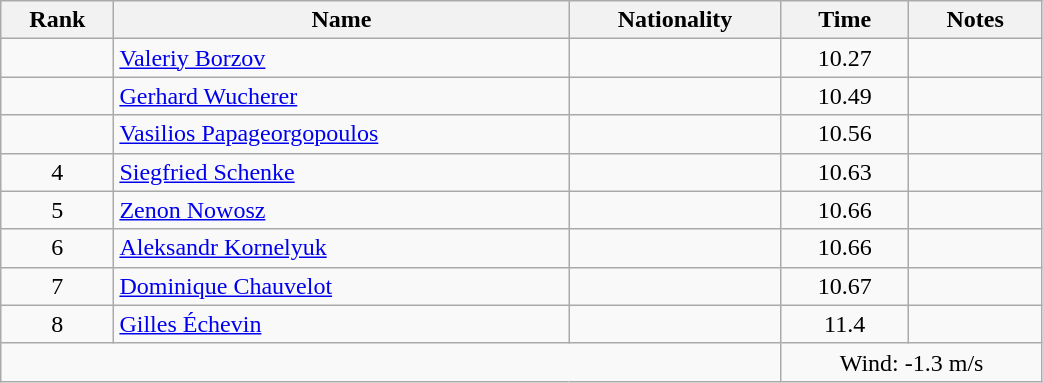<table class="wikitable sortable" style="text-align:center;width: 55%">
<tr>
<th>Rank</th>
<th>Name</th>
<th>Nationality</th>
<th>Time</th>
<th>Notes</th>
</tr>
<tr>
<td></td>
<td align=left><a href='#'>Valeriy Borzov</a></td>
<td align=left></td>
<td>10.27</td>
<td></td>
</tr>
<tr>
<td></td>
<td align=left><a href='#'>Gerhard Wucherer</a></td>
<td align=left></td>
<td>10.49</td>
<td></td>
</tr>
<tr>
<td></td>
<td align=left><a href='#'>Vasilios Papageorgopoulos</a></td>
<td align=left></td>
<td>10.56</td>
<td></td>
</tr>
<tr>
<td>4</td>
<td align=left><a href='#'>Siegfried Schenke</a></td>
<td align=left></td>
<td>10.63</td>
<td></td>
</tr>
<tr>
<td>5</td>
<td align=left><a href='#'>Zenon Nowosz</a></td>
<td align=left></td>
<td>10.66</td>
<td></td>
</tr>
<tr>
<td>6</td>
<td align=left><a href='#'>Aleksandr Kornelyuk</a></td>
<td align=left></td>
<td>10.66</td>
<td></td>
</tr>
<tr>
<td>7</td>
<td align=left><a href='#'>Dominique Chauvelot</a></td>
<td align=left></td>
<td>10.67</td>
<td></td>
</tr>
<tr>
<td>8</td>
<td align=left><a href='#'>Gilles Échevin</a></td>
<td align=left></td>
<td>11.4</td>
<td></td>
</tr>
<tr>
<td colspan="3"></td>
<td colspan="2">Wind: -1.3 m/s</td>
</tr>
</table>
